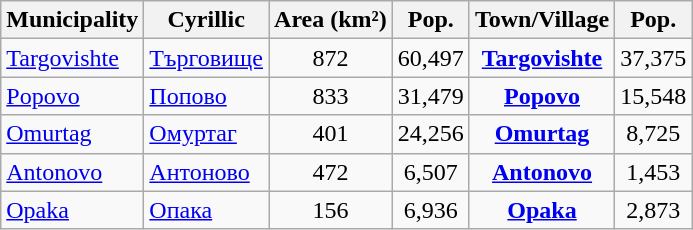<table class="wikitable sortable">
<tr>
<th>Municipality</th>
<th>Cyrillic</th>
<th>Area (km²)</th>
<th>Pop.</th>
<th>Town/Village</th>
<th>Pop.</th>
</tr>
<tr>
<td><a href='#'>Targovishte</a></td>
<td><a href='#'>Търговище</a></td>
<td align="middle">872</td>
<td align="middle">60,497</td>
<td align="middle"><strong><a href='#'>Targovishte</a></strong></td>
<td align="middle">37,375</td>
</tr>
<tr>
<td><a href='#'>Popovo</a></td>
<td><a href='#'>Попово</a></td>
<td align="middle">833</td>
<td align="middle">31,479</td>
<td align="middle"><strong><a href='#'>Popovo</a></strong></td>
<td align="middle">15,548</td>
</tr>
<tr>
<td><a href='#'>Omurtag</a></td>
<td><a href='#'>Омуртаг</a></td>
<td align="middle">401</td>
<td align="middle">24,256</td>
<td align="middle"><strong><a href='#'>Omurtag</a></strong></td>
<td align="middle">8,725</td>
</tr>
<tr>
<td><a href='#'>Antonovo</a></td>
<td><a href='#'>Антоново</a></td>
<td align="middle">472</td>
<td align="middle">6,507</td>
<td align="middle"><strong><a href='#'>Antonovo</a></strong></td>
<td align="middle">1,453</td>
</tr>
<tr>
<td><a href='#'>Opaka</a></td>
<td><a href='#'>Опака</a></td>
<td align="middle">156</td>
<td align="middle">6,936</td>
<td align="middle"><strong><a href='#'>Opaka</a></strong></td>
<td align="middle">2,873</td>
</tr>
</table>
